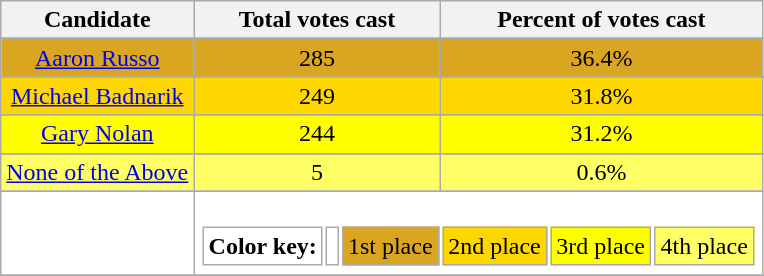<table class="wikitable" style="text-align:center;">
<tr>
<th>Candidate</th>
<th>Total votes cast</th>
<th>Percent of votes cast</th>
</tr>
<tr>
</tr>
<tr bgcolor="Goldenrod">
<td><a href='#'>Aaron Russo</a></td>
<td bgcolor="Goldenrod">285</td>
<td>36.4%</td>
</tr>
<tr>
</tr>
<tr bgcolor="Gold">
<td><a href='#'>Michael Badnarik</a></td>
<td bgcolor="Gold">249</td>
<td>31.8%</td>
</tr>
<tr>
</tr>
<tr bgcolor="Yellow">
<td><a href='#'>Gary Nolan</a></td>
<td bgcolor="Yellow">244</td>
<td>31.2%</td>
</tr>
<tr>
</tr>
<tr bgcolor="FFFF66">
<td><a href='#'>None of the Above</a></td>
<td bgcolor="#FFFF66">5</td>
<td>0.6%</td>
</tr>
<tr>
</tr>
<tr bgcolor="#FFFFFF">
<td></td>
<td colspan="5"><br><table align="left">
<tr>
<td><strong>Color key:</strong></td>
<td></td>
<td bgcolor="Goldenrod">1st place</td>
<td bgcolor="Gold">2nd place</td>
<td bgcolor="Yellow">3rd place</td>
<td bgcolor="#FFFF66">4th place</td>
</tr>
</table>
</td>
</tr>
<tr>
</tr>
<tr>
</tr>
</table>
